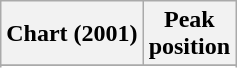<table class="wikitable sortable plainrowheaders">
<tr>
<th scope="col">Chart (2001)</th>
<th scope="col">Peak<br>position</th>
</tr>
<tr>
</tr>
<tr>
</tr>
</table>
